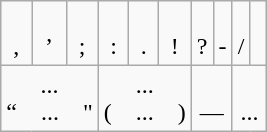<table class=wikitable>
<tr align=center>
<td> <br>,</td>
<td> <br> ’</td>
<td> <br> ;</td>
<td> <br> :</td>
<td> <br> .</td>
<td> <br> !</td>
<td> <br> ?</td>
<td> <br> -</td>
<td> <br> /</td>
<td colspan=2> </td>
</tr>
<tr align=center>
<td colspan=3>... <br> “    ...    "</td>
<td colspan=3>... <br> (    ...    )</td>
<td colspan=2> <br> —</td>
<td colspan=3> <br> ...</td>
</tr>
</table>
